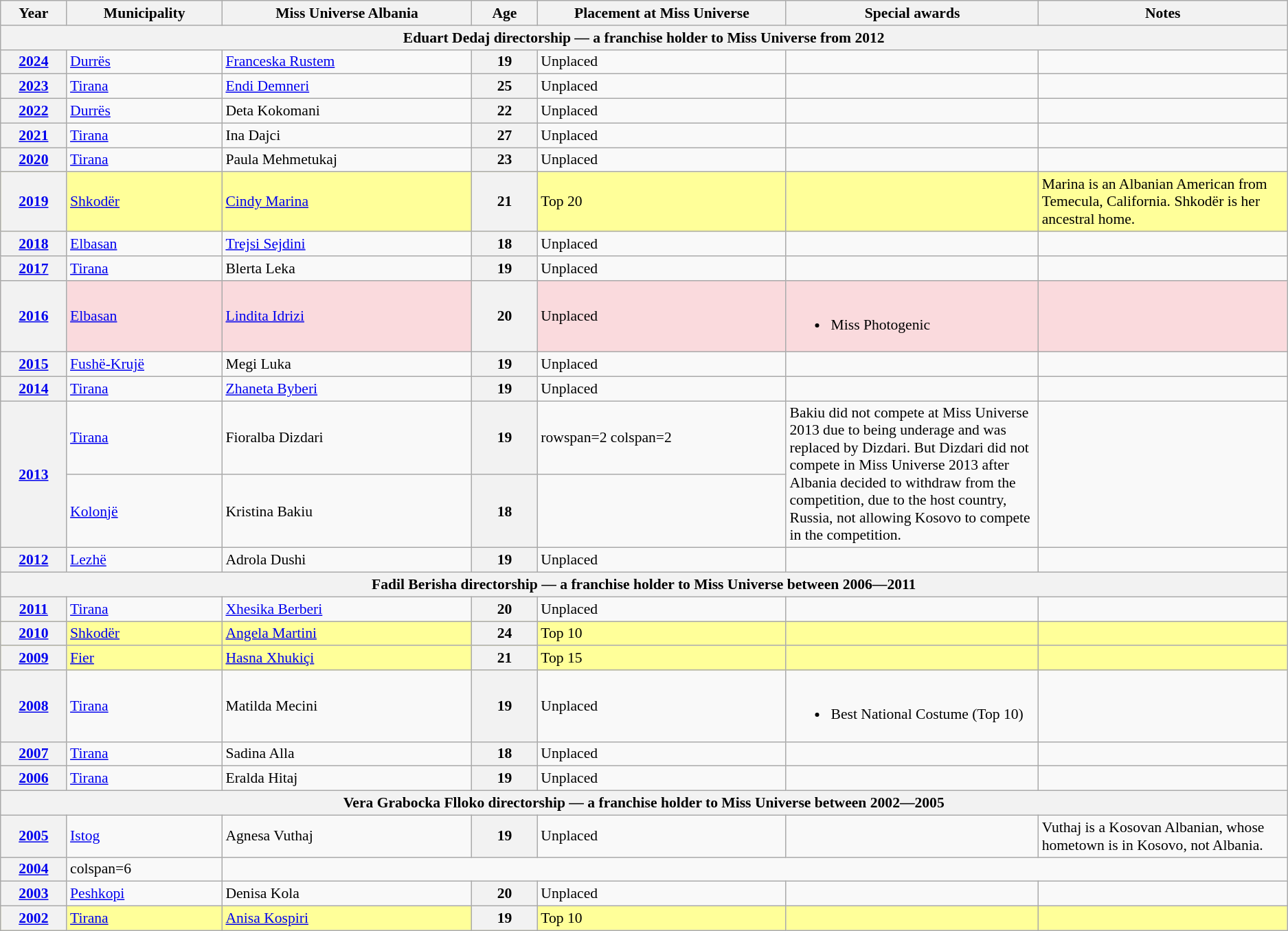<table class="wikitable " style="font-size: 90%;">
<tr>
<th width="60">Year</th>
<th width="150">Municipality</th>
<th width="250">Miss Universe Albania</th>
<th width="60">Age</th>
<th width="250">Placement at Miss Universe</th>
<th width="250">Special awards</th>
<th width="250">Notes</th>
</tr>
<tr>
<th colspan="7">Eduart Dedaj directorship — a franchise holder to Miss Universe from 2012</th>
</tr>
<tr>
<th><a href='#'>2024</a></th>
<td><a href='#'>Durrës</a></td>
<td><a href='#'>Franceska Rustem</a></td>
<th>19</th>
<td>Unplaced</td>
<td></td>
<td></td>
</tr>
<tr>
<th><a href='#'>2023</a></th>
<td><a href='#'>Tirana</a></td>
<td><a href='#'>Endi Demneri</a></td>
<th>25</th>
<td>Unplaced</td>
<td></td>
<td></td>
</tr>
<tr>
<th><a href='#'>2022</a></th>
<td><a href='#'>Durrës</a></td>
<td>Deta Kokomani</td>
<th>22</th>
<td>Unplaced</td>
<td></td>
<td></td>
</tr>
<tr>
<th><a href='#'>2021</a></th>
<td><a href='#'>Tirana</a></td>
<td>Ina Dajci</td>
<th>27</th>
<td>Unplaced</td>
<td></td>
<td></td>
</tr>
<tr>
<th><a href='#'>2020</a></th>
<td><a href='#'>Tirana</a></td>
<td>Paula Mehmetukaj</td>
<th>23</th>
<td>Unplaced</td>
<td></td>
<td></td>
</tr>
<tr style="background-color:#FFFF99; ">
<th><a href='#'>2019</a></th>
<td><a href='#'>Shkodër</a></td>
<td><a href='#'>Cindy Marina</a></td>
<th>21</th>
<td>Top 20</td>
<td></td>
<td>Marina is an Albanian American from Temecula, California. Shkodër is her ancestral home.</td>
</tr>
<tr>
<th><a href='#'>2018</a></th>
<td><a href='#'>Elbasan</a></td>
<td><a href='#'>Trejsi Sejdini</a></td>
<th>18</th>
<td>Unplaced</td>
<td></td>
<td></td>
</tr>
<tr>
<th><a href='#'>2017</a></th>
<td><a href='#'>Tirana</a></td>
<td>Blerta Leka</td>
<th>19</th>
<td>Unplaced</td>
<td></td>
<td></td>
</tr>
<tr style="background-color:#FADADD; ">
<th><a href='#'>2016</a></th>
<td><a href='#'>Elbasan</a></td>
<td><a href='#'>Lindita Idrizi</a></td>
<th>20</th>
<td>Unplaced</td>
<td style=text-align:left"><br><ul><li>Miss Photogenic</li></ul></td>
<td></td>
</tr>
<tr>
<th><a href='#'>2015</a></th>
<td><a href='#'>Fushë-Krujë</a></td>
<td>Megi Luka</td>
<th>19</th>
<td>Unplaced</td>
<td></td>
<td></td>
</tr>
<tr>
<th><a href='#'>2014</a></th>
<td><a href='#'>Tirana</a></td>
<td><a href='#'>Zhaneta Byberi</a></td>
<th>19</th>
<td>Unplaced</td>
<td></td>
<td></td>
</tr>
<tr>
<th rowspan=2><a href='#'>2013</a></th>
<td><a href='#'>Tirana</a></td>
<td>Fioralba Dizdari</td>
<th>19</th>
<td>rowspan=2 colspan=2 </td>
<td rowspan=2>Bakiu did not compete at Miss Universe 2013 due to being underage and was replaced by Dizdari. But Dizdari did not compete in Miss Universe 2013 after Albania decided to withdraw from the competition, due to the host country, Russia, not allowing Kosovo to compete in the competition.</td>
</tr>
<tr>
<td><a href='#'>Kolonjë</a></td>
<td>Kristina Bakiu</td>
<th>18</th>
</tr>
<tr>
<th><a href='#'>2012</a></th>
<td><a href='#'>Lezhë</a></td>
<td>Adrola Dushi</td>
<th>19</th>
<td>Unplaced</td>
<td></td>
<td></td>
</tr>
<tr>
<th colspan="7">Fadil Berisha directorship — a franchise holder to Miss Universe between 2006―2011</th>
</tr>
<tr>
<th><a href='#'>2011</a></th>
<td><a href='#'>Tirana</a></td>
<td><a href='#'>Xhesika Berberi</a></td>
<th>20</th>
<td>Unplaced</td>
<td></td>
<td></td>
</tr>
<tr style="background-color:#FFFF99; ">
<th><a href='#'>2010</a></th>
<td><a href='#'>Shkodër</a></td>
<td><a href='#'>Angela Martini</a></td>
<th>24</th>
<td>Top 10</td>
<td></td>
<td></td>
</tr>
<tr style="background-color:#FFFF99; ">
<th><a href='#'>2009</a></th>
<td><a href='#'>Fier</a></td>
<td><a href='#'>Hasna Xhukiçi</a></td>
<th>21</th>
<td>Top 15</td>
<td></td>
<td></td>
</tr>
<tr>
<th><a href='#'>2008</a></th>
<td><a href='#'>Tirana</a></td>
<td>Matilda Mecini</td>
<th>19</th>
<td>Unplaced</td>
<td style=text-align:left"><br><ul><li>Best National Costume (Top 10)</li></ul></td>
<td></td>
</tr>
<tr>
<th><a href='#'>2007</a></th>
<td><a href='#'>Tirana</a></td>
<td>Sadina Alla</td>
<th>18</th>
<td>Unplaced</td>
<td></td>
<td></td>
</tr>
<tr>
<th><a href='#'>2006</a></th>
<td><a href='#'>Tirana</a></td>
<td>Eralda Hitaj</td>
<th>19</th>
<td>Unplaced</td>
<td></td>
<td></td>
</tr>
<tr>
<th colspan="7">Vera Grabocka Flloko directorship — a franchise holder to Miss Universe between 2002―2005</th>
</tr>
<tr>
<th><a href='#'>2005</a></th>
<td><a href='#'>Istog</a></td>
<td>Agnesa Vuthaj</td>
<th>19</th>
<td>Unplaced</td>
<td></td>
<td>Vuthaj is a Kosovan Albanian, whose hometown is in Kosovo, not Albania.</td>
</tr>
<tr>
<th><a href='#'>2004</a></th>
<td>colspan=6 </td>
</tr>
<tr>
<th><a href='#'>2003</a></th>
<td><a href='#'>Peshkopi</a></td>
<td>Denisa Kola</td>
<th>20</th>
<td>Unplaced</td>
<td></td>
<td></td>
</tr>
<tr style="background-color:#FFFF99; ">
<th><a href='#'>2002</a></th>
<td><a href='#'>Tirana</a></td>
<td><a href='#'>Anisa Kospiri</a></td>
<th>19</th>
<td>Top 10</td>
<td></td>
<td></td>
</tr>
</table>
